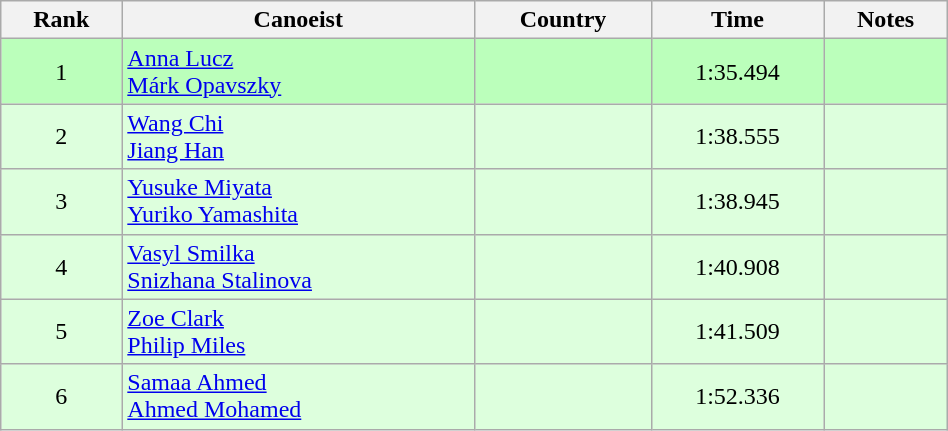<table class="wikitable" style="text-align:center;width: 50%">
<tr>
<th>Rank</th>
<th>Canoeist</th>
<th>Country</th>
<th>Time</th>
<th>Notes</th>
</tr>
<tr bgcolor=bbffbb>
<td>1</td>
<td align="left"><a href='#'>Anna Lucz</a><br><a href='#'>Márk Opavszky</a></td>
<td align="left"></td>
<td>1:35.494</td>
<td></td>
</tr>
<tr bgcolor=ddffdd>
<td>2</td>
<td align="left"><a href='#'>Wang Chi</a><br><a href='#'>Jiang Han</a></td>
<td align="left"></td>
<td>1:38.555</td>
<td></td>
</tr>
<tr bgcolor=ddffdd>
<td>3</td>
<td align="left"><a href='#'>Yusuke Miyata</a><br><a href='#'>Yuriko Yamashita</a></td>
<td align="left"></td>
<td>1:38.945</td>
<td></td>
</tr>
<tr bgcolor=ddffdd>
<td>4</td>
<td align="left"><a href='#'>Vasyl Smilka</a><br><a href='#'>Snizhana Stalinova</a></td>
<td align="left"></td>
<td>1:40.908</td>
<td></td>
</tr>
<tr bgcolor=ddffdd>
<td>5</td>
<td align="left"><a href='#'>Zoe Clark</a><br><a href='#'>Philip Miles</a></td>
<td align="left"></td>
<td>1:41.509</td>
<td></td>
</tr>
<tr bgcolor=ddffdd>
<td>6</td>
<td align="left"><a href='#'>Samaa Ahmed</a><br><a href='#'>Ahmed Mohamed</a></td>
<td align="left"></td>
<td>1:52.336</td>
<td></td>
</tr>
</table>
